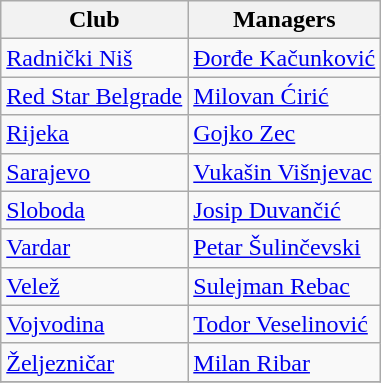<table class="wikitable">
<tr>
<th>Club</th>
<th>Managers</th>
</tr>
<tr>
<td><a href='#'>Radnički Niš</a></td>
<td> <a href='#'>Ðorđe Kačunković</a></td>
</tr>
<tr>
<td><a href='#'>Red Star Belgrade</a></td>
<td> <a href='#'>Milovan Ćirić</a></td>
</tr>
<tr>
<td><a href='#'>Rijeka</a></td>
<td> <a href='#'>Gojko Zec</a></td>
</tr>
<tr>
<td><a href='#'>Sarajevo</a></td>
<td> <a href='#'>Vukašin Višnjevac</a></td>
</tr>
<tr>
<td><a href='#'>Sloboda</a></td>
<td> <a href='#'>Josip Duvančić</a></td>
</tr>
<tr>
<td><a href='#'>Vardar</a></td>
<td> <a href='#'>Petar Šulinčevski</a></td>
</tr>
<tr>
<td><a href='#'>Velež</a></td>
<td> <a href='#'>Sulejman Rebac</a></td>
</tr>
<tr>
<td><a href='#'>Vojvodina</a></td>
<td> <a href='#'>Todor Veselinović</a></td>
</tr>
<tr>
<td><a href='#'>Željezničar</a></td>
<td> <a href='#'>Milan Ribar</a></td>
</tr>
<tr>
</tr>
</table>
